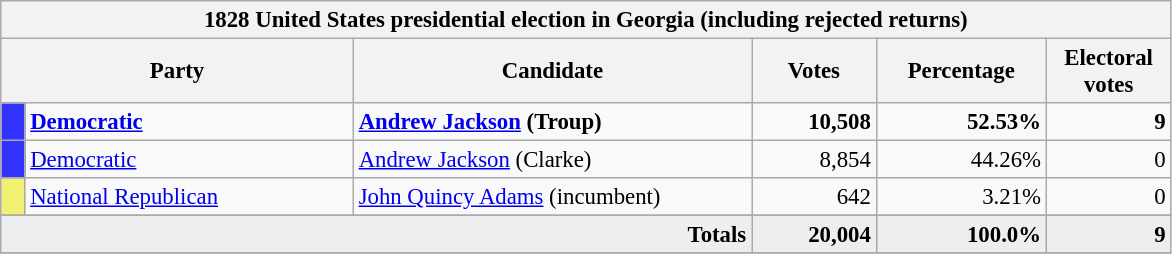<table class="wikitable" style="font-size: 95%;">
<tr>
<th colspan="6">1828 United States presidential election in Georgia (including rejected returns)</th>
</tr>
<tr>
<th colspan="2" style="width: 15em">Party</th>
<th style="width: 17em">Candidate</th>
<th style="width: 5em">Votes</th>
<th style="width: 7em">Percentage</th>
<th style="width: 5em">Electoral votes</th>
</tr>
<tr>
<th style="background-color:#3333FF; width: 3px"></th>
<td style="width: 130px"><strong><a href='#'>Democratic</a></strong></td>
<td><strong><a href='#'>Andrew Jackson</a> (Troup)</strong></td>
<td align="right"><strong>10,508</strong></td>
<td align="right"><strong>52.53%</strong></td>
<td align="right"><strong>9</strong></td>
</tr>
<tr>
<th style="background-color:#3333FF; width: 3px"></th>
<td style="width: 130px"><a href='#'>Democratic</a></td>
<td><a href='#'>Andrew Jackson</a> (Clarke)</td>
<td align="right">8,854</td>
<td align="right">44.26%</td>
<td align="right">0</td>
</tr>
<tr>
<th style="background-color:#F0F071; width: 3px"></th>
<td style="width: 130px"><a href='#'>National Republican</a></td>
<td><a href='#'>John Quincy Adams</a> (incumbent)</td>
<td align="right">642</td>
<td align="right">3.21%</td>
<td align="right">0</td>
</tr>
<tr>
</tr>
<tr bgcolor="#EEEEEE">
<td colspan="3" align="right"><strong>Totals</strong></td>
<td align="right"><strong>20,004</strong></td>
<td align="right"><strong>100.0%</strong></td>
<td align="right"><strong>9</strong></td>
</tr>
<tr>
</tr>
</table>
